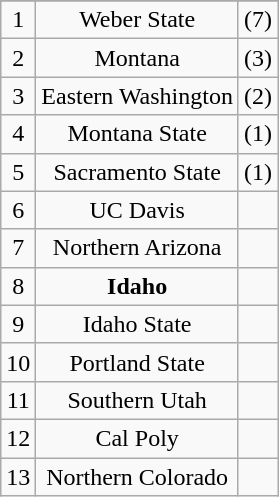<table class="wikitable" style="display: inline-table;">
<tr align="center">
</tr>
<tr align="center">
<td>1</td>
<td>Weber State</td>
<td>(7)</td>
</tr>
<tr align="center">
<td>2</td>
<td>Montana</td>
<td>(3)</td>
</tr>
<tr align="center">
<td>3</td>
<td>Eastern Washington</td>
<td>(2)</td>
</tr>
<tr align="center">
<td>4</td>
<td>Montana State</td>
<td>(1)</td>
</tr>
<tr align="center">
<td>5</td>
<td>Sacramento State</td>
<td>(1)</td>
</tr>
<tr align="center">
<td>6</td>
<td>UC Davis</td>
<td></td>
</tr>
<tr align="center">
<td>7</td>
<td>Northern Arizona</td>
<td></td>
</tr>
<tr align="center">
<td>8</td>
<td><strong>Idaho</strong></td>
<td></td>
</tr>
<tr align="center">
<td>9</td>
<td>Idaho State</td>
<td></td>
</tr>
<tr align="center">
<td>10</td>
<td>Portland State</td>
<td></td>
</tr>
<tr align="center">
<td>11</td>
<td>Southern Utah</td>
<td></td>
</tr>
<tr align="center">
<td>12</td>
<td>Cal Poly</td>
<td></td>
</tr>
<tr align="center">
<td>13</td>
<td>Northern Colorado</td>
<td></td>
</tr>
</table>
